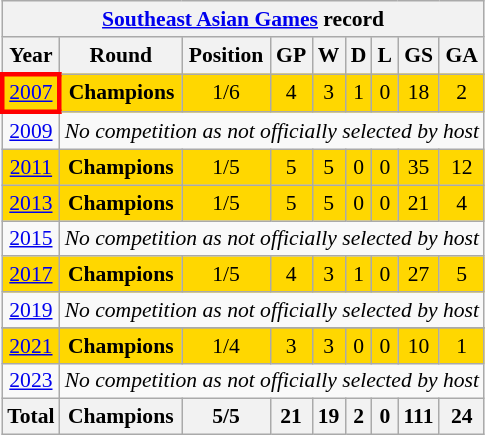<table class="wikitable" style="text-align: center;font-size:90%;">
<tr>
<th colspan=9><a href='#'>Southeast Asian Games</a> record</th>
</tr>
<tr>
<th>Year</th>
<th>Round</th>
<th>Position</th>
<th>GP</th>
<th>W</th>
<th>D</th>
<th>L</th>
<th>GS</th>
<th>GA</th>
</tr>
<tr bgcolor=gold>
<td style="border: 3px solid red"> <a href='#'>2007</a></td>
<td><strong>Champions</strong></td>
<td>1/6</td>
<td>4</td>
<td>3</td>
<td>1</td>
<td>0</td>
<td>18</td>
<td>2</td>
</tr>
<tr>
<td> <a href='#'>2009</a></td>
<td colspan=8><em>No competition as not officially selected by host</em></td>
</tr>
<tr bgcolor=gold>
<td> <a href='#'>2011</a></td>
<td><strong>Champions</strong></td>
<td>1/5</td>
<td>5</td>
<td>5</td>
<td>0</td>
<td>0</td>
<td>35</td>
<td>12</td>
</tr>
<tr bgcolor=gold>
<td> <a href='#'>2013</a></td>
<td><strong>Champions</strong></td>
<td>1/5</td>
<td>5</td>
<td>5</td>
<td>0</td>
<td>0</td>
<td>21</td>
<td>4</td>
</tr>
<tr>
<td> <a href='#'>2015</a></td>
<td colspan=8><em>No competition as not officially selected by host</em></td>
</tr>
<tr bgcolor=gold>
<td> <a href='#'>2017</a></td>
<td><strong>Champions</strong></td>
<td>1/5</td>
<td>4</td>
<td>3</td>
<td>1</td>
<td>0</td>
<td>27</td>
<td>5</td>
</tr>
<tr>
<td> <a href='#'>2019</a></td>
<td colspan=8><em>No competition as not officially selected by host</em></td>
</tr>
<tr>
</tr>
<tr bgcolor=gold>
<td> <a href='#'>2021</a></td>
<td><strong>Champions</strong></td>
<td>1/4</td>
<td>3</td>
<td>3</td>
<td>0</td>
<td>0</td>
<td>10</td>
<td>1</td>
</tr>
<tr>
<td> <a href='#'>2023</a></td>
<td colspan=8><em>No competition as not officially selected by host</em></td>
</tr>
<tr>
<th><strong>Total</strong></th>
<th><strong>Champions</strong></th>
<th><strong>5/5</strong></th>
<th><strong>21</strong></th>
<th><strong>19</strong></th>
<th><strong>2</strong></th>
<th><strong>0</strong></th>
<th><strong>111</strong></th>
<th><strong>24</strong></th>
</tr>
</table>
